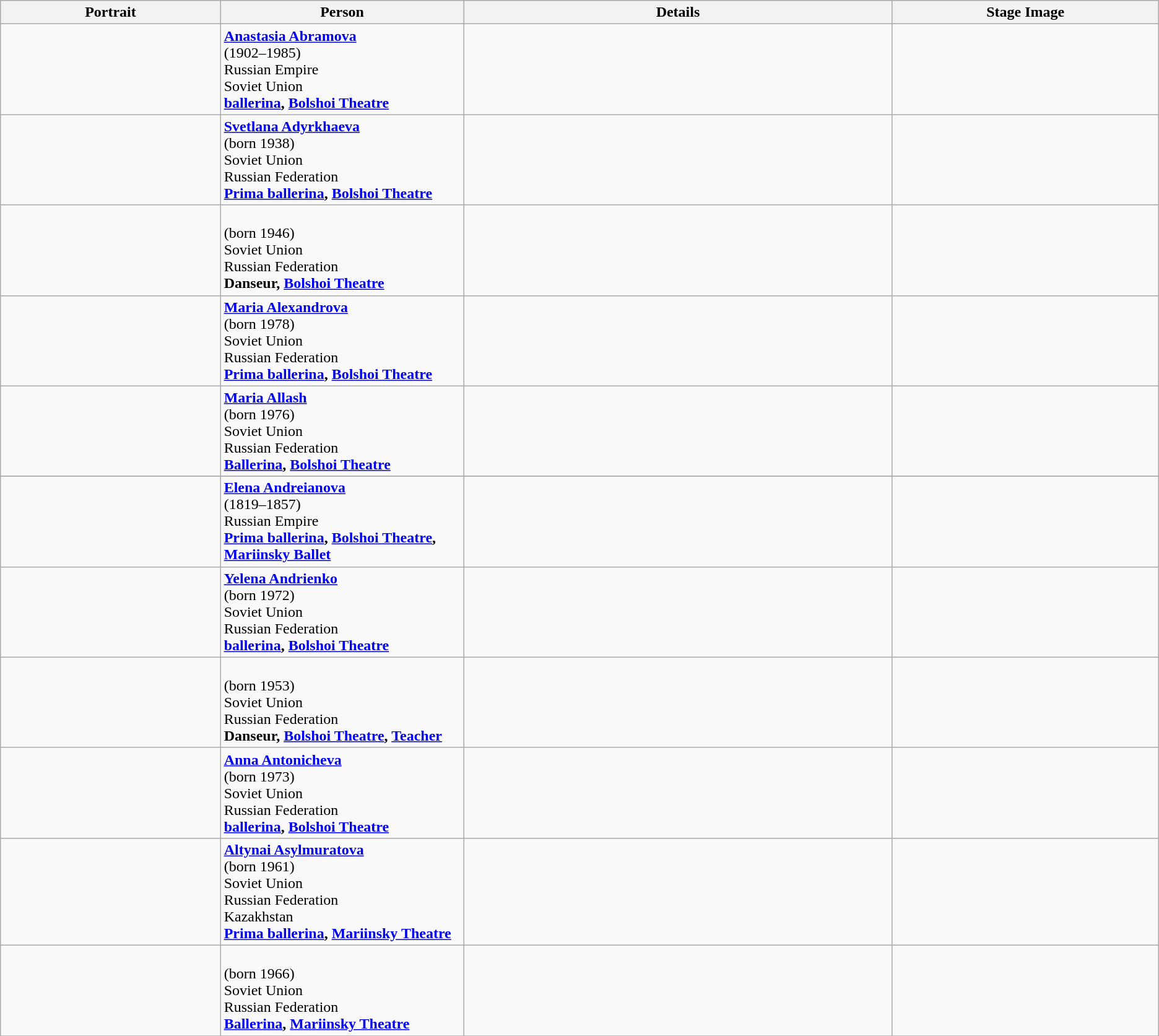<table class="wikitable">
<tr>
<th width=19%>Portrait</th>
<th width=21%>Person</th>
<th width=37%>Details</th>
<th width=23%>Stage Image</th>
</tr>
<tr>
<td></td>
<td><strong><a href='#'>Anastasia Abramova</a></strong><br> (1902–1985)<br>Russian Empire<br>Soviet Union<br><strong><a href='#'>ballerina</a>, <a href='#'>Bolshoi Theatre</a></strong></td>
<td></td>
<td></td>
</tr>
<tr>
<td></td>
<td><strong><a href='#'>Svetlana Adyrkhaeva</a></strong><br> (born 1938)<br>Soviet Union<br>Russian Federation<br><strong><a href='#'>Prima ballerina</a>, <a href='#'>Bolshoi Theatre</a></strong></td>
<td></td>
<td></td>
</tr>
<tr>
<td></td>
<td><strong></strong><br>(born 1946) <br>Soviet Union<br>Russian Federation<br> <strong>Danseur, <a href='#'>Bolshoi Theatre</a></strong></td>
<td></td>
<td></td>
</tr>
<tr>
<td></td>
<td><strong><a href='#'>Maria Alexandrova</a></strong><br>(born 1978)<br>Soviet Union<br>Russian Federation<br><strong><a href='#'>Prima ballerina</a>, <a href='#'>Bolshoi Theatre</a></strong></td>
<td></td>
<td></td>
</tr>
<tr>
<td></td>
<td><strong><a href='#'>Maria Allash</a></strong><br>(born 1976)<br>Soviet Union<br>Russian Federation<br><strong><a href='#'>Ballerina</a>, <a href='#'>Bolshoi Theatre</a></strong></td>
<td></td>
<td></td>
</tr>
<tr>
</tr>
<tr>
<td></td>
<td><strong><a href='#'>Elena Andreianova</a></strong><br>(1819–1857)<br>Russian Empire <br><strong><a href='#'>Prima ballerina</a>, <a href='#'>Bolshoi Theatre</a>, <a href='#'>Mariinsky Ballet</a></strong></td>
<td></td>
<td></td>
</tr>
<tr>
<td></td>
<td><strong><a href='#'>Yelena Andrienko</a></strong><br>(born 1972)<br>Soviet Union<br>Russian Federation<br><strong><a href='#'>ballerina</a>, <a href='#'>Bolshoi Theatre</a></strong></td>
<td></td>
<td></td>
</tr>
<tr>
<td></td>
<td><strong></strong><br>(born 1953)<br>Soviet Union<br>Russian Federation<br><strong>Danseur, <a href='#'>Bolshoi Theatre</a>, <a href='#'>Teacher</a> </strong></td>
<td></td>
<td></td>
</tr>
<tr>
<td></td>
<td><strong><a href='#'>Anna Antonicheva</a></strong><br>(born 1973)<br>Soviet Union<br>Russian Federation<br><strong><a href='#'>ballerina</a>, <a href='#'>Bolshoi Theatre</a></strong></td>
<td></td>
<td></td>
</tr>
<tr>
<td></td>
<td><strong><a href='#'>Altynai Asylmuratova</a></strong><br> (born 1961)<br>Soviet Union<br>Russian Federation<br>Kazakhstan<br><strong><a href='#'>Prima ballerina</a>, <a href='#'>Mariinsky Theatre</a></strong></td>
<td></td>
<td></td>
</tr>
<tr>
<td></td>
<td><strong></strong><br> (born 1966)<br>Soviet Union<br>Russian Federation<br><strong><a href='#'>Ballerina</a>, <a href='#'>Mariinsky Theatre</a></strong></td>
<td></td>
<td></td>
</tr>
<tr>
</tr>
</table>
